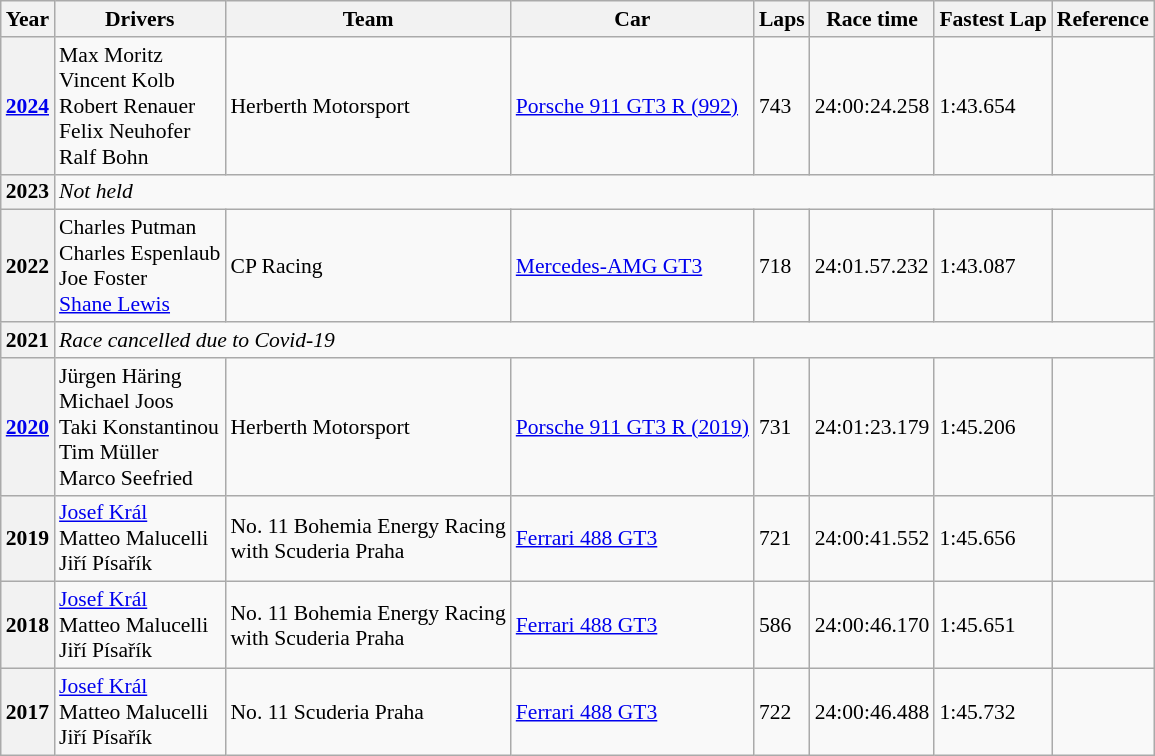<table class="wikitable sortable" style="font-size: 90%;">
<tr>
<th>Year</th>
<th>Drivers</th>
<th>Team</th>
<th>Car</th>
<th>Laps</th>
<th>Race time</th>
<th>Fastest Lap</th>
<th>Reference</th>
</tr>
<tr>
<th><a href='#'>2024</a></th>
<td> Max Moritz <br> Vincent Kolb<br> Robert Renauer<br> Felix Neuhofer<br> Ralf Bohn</td>
<td> Herberth Motorsport</td>
<td><a href='#'>Porsche 911 GT3 R (992)</a></td>
<td>743</td>
<td>24:00:24.258</td>
<td>1:43.654</td>
<td></td>
</tr>
<tr>
<th>2023</th>
<td colspan="7"><em>Not held</em></td>
</tr>
<tr>
<th>2022</th>
<td> Charles Putman<br> Charles Espenlaub<br> Joe Foster<br> <a href='#'>Shane Lewis</a></td>
<td> CP Racing</td>
<td><a href='#'>Mercedes-AMG GT3</a></td>
<td>718</td>
<td>24:01.57.232</td>
<td>1:43.087</td>
<td></td>
</tr>
<tr>
<th>2021</th>
<td colspan="7"><em>Race cancelled due to Covid-19</em></td>
</tr>
<tr>
<th><a href='#'>2020</a></th>
<td> Jürgen Häring<br> Michael Joos<br> Taki Konstantinou<br> Tim Müller<br> Marco Seefried</td>
<td> Herberth Motorsport</td>
<td><a href='#'>Porsche 911 GT3 R (2019)</a></td>
<td>731</td>
<td>24:01:23.179</td>
<td>1:45.206</td>
<td></td>
</tr>
<tr>
<th>2019</th>
<td> <a href='#'>Josef Král</a><br> Matteo Malucelli<br> Jiří Písařík</td>
<td> No. 11 Bohemia Energy Racing<br>with Scuderia Praha</td>
<td><a href='#'>Ferrari 488 GT3</a></td>
<td>721</td>
<td>24:00:41.552</td>
<td>1:45.656</td>
<td></td>
</tr>
<tr>
<th>2018</th>
<td> <a href='#'>Josef Král</a><br> Matteo Malucelli<br> Jiří Písařík</td>
<td> No. 11 Bohemia Energy Racing<br>with Scuderia Praha</td>
<td><a href='#'>Ferrari 488 GT3</a></td>
<td>586</td>
<td>24:00:46.170</td>
<td>1:45.651</td>
<td></td>
</tr>
<tr>
<th>2017</th>
<td> <a href='#'>Josef Král</a><br> Matteo Malucelli<br> Jiří Písařík</td>
<td> No. 11 Scuderia Praha</td>
<td><a href='#'>Ferrari 488 GT3</a></td>
<td>722</td>
<td>24:00:46.488</td>
<td>1:45.732</td>
<td></td>
</tr>
</table>
